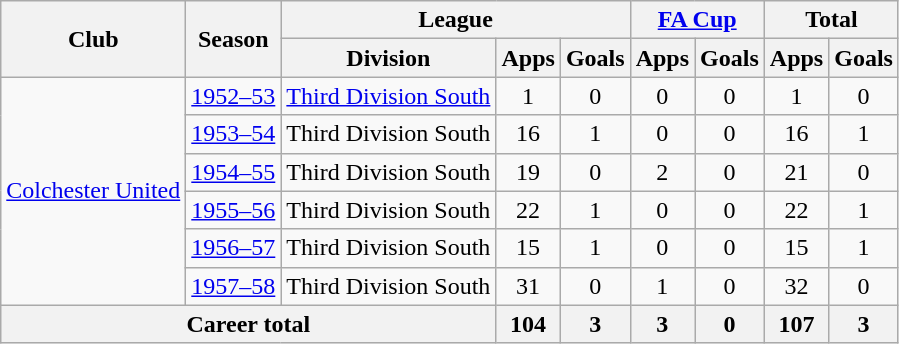<table class=wikitable style="text-align: center;">
<tr>
<th rowspan=2>Club</th>
<th rowspan=2>Season</th>
<th colspan=3>League</th>
<th colspan=2><a href='#'>FA Cup</a></th>
<th colspan=2>Total</th>
</tr>
<tr>
<th>Division</th>
<th>Apps</th>
<th>Goals</th>
<th>Apps</th>
<th>Goals</th>
<th>Apps</th>
<th>Goals</th>
</tr>
<tr>
<td rowspan=6><a href='#'>Colchester United</a></td>
<td><a href='#'>1952–53</a></td>
<td><a href='#'>Third Division South</a></td>
<td>1</td>
<td>0</td>
<td>0</td>
<td>0</td>
<td>1</td>
<td>0</td>
</tr>
<tr>
<td><a href='#'>1953–54</a></td>
<td>Third Division South</td>
<td>16</td>
<td>1</td>
<td>0</td>
<td>0</td>
<td>16</td>
<td>1</td>
</tr>
<tr>
<td><a href='#'>1954–55</a></td>
<td>Third Division South</td>
<td>19</td>
<td>0</td>
<td>2</td>
<td>0</td>
<td>21</td>
<td>0</td>
</tr>
<tr>
<td><a href='#'>1955–56</a></td>
<td>Third Division South</td>
<td>22</td>
<td>1</td>
<td>0</td>
<td>0</td>
<td>22</td>
<td>1</td>
</tr>
<tr>
<td><a href='#'>1956–57</a></td>
<td>Third Division South</td>
<td>15</td>
<td>1</td>
<td>0</td>
<td>0</td>
<td>15</td>
<td>1</td>
</tr>
<tr>
<td><a href='#'>1957–58</a></td>
<td>Third Division South</td>
<td>31</td>
<td>0</td>
<td>1</td>
<td>0</td>
<td>32</td>
<td>0</td>
</tr>
<tr>
<th colspan=3>Career total</th>
<th>104</th>
<th>3</th>
<th>3</th>
<th>0</th>
<th>107</th>
<th>3</th>
</tr>
</table>
